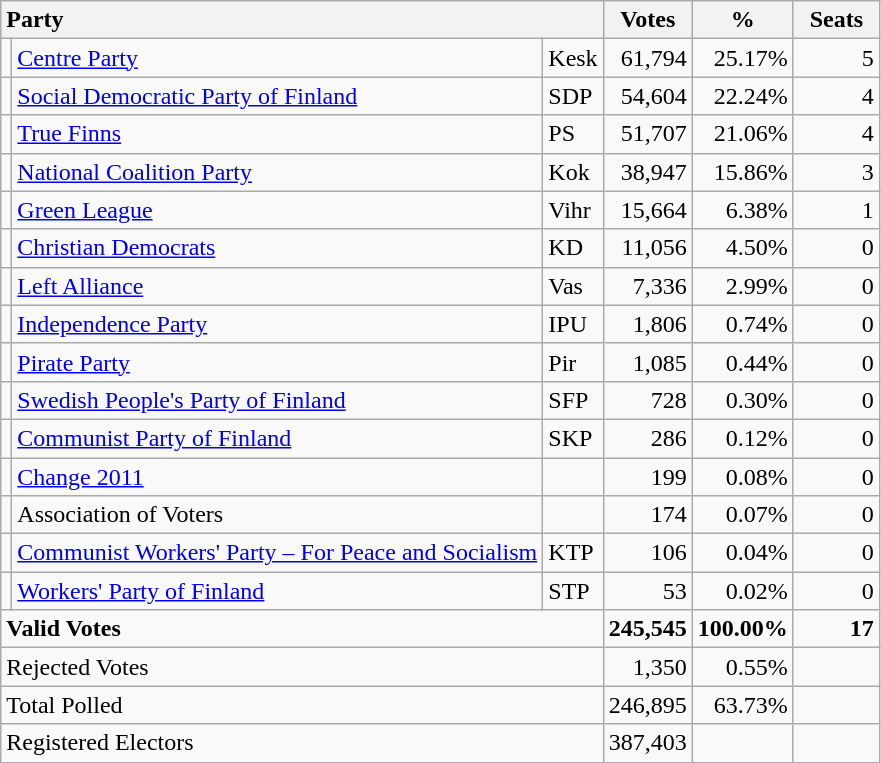<table class="wikitable" border="1" style="text-align:right">
<tr>
<th style="text-align:left" colspan=3>Party</th>
<th align=center width="50">Votes</th>
<th align=center width="50">%</th>
<th align=center width="50">Seats</th>
</tr>
<tr>
<td></td>
<td align=left><a href='#'>Centre Party</a></td>
<td align=left>Kesk</td>
<td>61,794</td>
<td>25.17%</td>
<td>5</td>
</tr>
<tr>
<td></td>
<td align=left style="white-space: nowrap;"><a href='#'>Social Democratic Party of Finland</a></td>
<td align=left>SDP</td>
<td>54,604</td>
<td>22.24%</td>
<td>4</td>
</tr>
<tr>
<td></td>
<td align=left><a href='#'>True Finns</a></td>
<td align=left>PS</td>
<td>51,707</td>
<td>21.06%</td>
<td>4</td>
</tr>
<tr>
<td></td>
<td align=left><a href='#'>National Coalition Party</a></td>
<td align=left>Kok</td>
<td>38,947</td>
<td>15.86%</td>
<td>3</td>
</tr>
<tr>
<td></td>
<td align=left><a href='#'>Green League</a></td>
<td align=left>Vihr</td>
<td>15,664</td>
<td>6.38%</td>
<td>1</td>
</tr>
<tr>
<td></td>
<td align=left><a href='#'>Christian Democrats</a></td>
<td align=left>KD</td>
<td>11,056</td>
<td>4.50%</td>
<td>0</td>
</tr>
<tr>
<td></td>
<td align=left><a href='#'>Left Alliance</a></td>
<td align=left>Vas</td>
<td>7,336</td>
<td>2.99%</td>
<td>0</td>
</tr>
<tr>
<td></td>
<td align=left><a href='#'>Independence Party</a></td>
<td align=left>IPU</td>
<td>1,806</td>
<td>0.74%</td>
<td>0</td>
</tr>
<tr>
<td></td>
<td align=left><a href='#'>Pirate Party</a></td>
<td align=left>Pir</td>
<td>1,085</td>
<td>0.44%</td>
<td>0</td>
</tr>
<tr>
<td></td>
<td align=left><a href='#'>Swedish People's Party of Finland</a></td>
<td align=left>SFP</td>
<td>728</td>
<td>0.30%</td>
<td>0</td>
</tr>
<tr>
<td></td>
<td align=left><a href='#'>Communist Party of Finland</a></td>
<td align=left>SKP</td>
<td>286</td>
<td>0.12%</td>
<td>0</td>
</tr>
<tr>
<td></td>
<td align=left><a href='#'>Change 2011</a></td>
<td></td>
<td>199</td>
<td>0.08%</td>
<td>0</td>
</tr>
<tr>
<td></td>
<td align=left>Association of Voters</td>
<td align=left></td>
<td>174</td>
<td>0.07%</td>
<td>0</td>
</tr>
<tr>
<td></td>
<td align=left><a href='#'>Communist Workers' Party – For Peace and Socialism</a></td>
<td align=left>KTP</td>
<td>106</td>
<td>0.04%</td>
<td>0</td>
</tr>
<tr>
<td></td>
<td align=left><a href='#'>Workers' Party of Finland</a></td>
<td align=left>STP</td>
<td>53</td>
<td>0.02%</td>
<td>0</td>
</tr>
<tr style="font-weight:bold">
<td align=left colspan=3>Valid Votes</td>
<td>245,545</td>
<td>100.00%</td>
<td>17</td>
</tr>
<tr>
<td align=left colspan=3>Rejected Votes</td>
<td>1,350</td>
<td>0.55%</td>
<td></td>
</tr>
<tr>
<td align=left colspan=3>Total Polled</td>
<td>246,895</td>
<td>63.73%</td>
<td></td>
</tr>
<tr>
<td align=left colspan=3>Registered Electors</td>
<td>387,403</td>
<td></td>
<td></td>
</tr>
</table>
